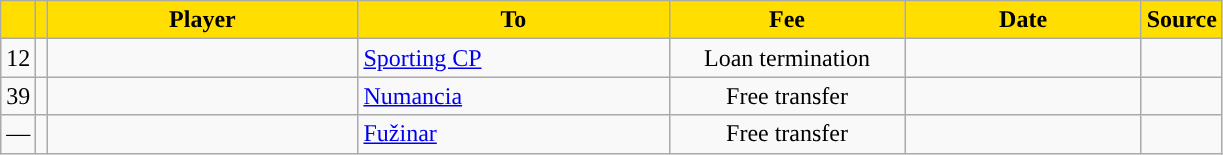<table class="wikitable sortable">
<tr>
<th style="background:#FFDE00"></th>
<th style="background:#FFDE00"></th>
<th width=200 style="background:#FFDE00">Player</th>
<th width=200 style="background:#FFDE00">To</th>
<th width=150 style="background:#FFDE00">Fee</th>
<th width=150 style="background:#FFDE00">Date</th>
<th style="background:#FFDE00">Source</th>
</tr>
<tr>
<td align=center>12</td>
<td align=center></td>
<td></td>
<td> <a href='#'>Sporting CP</a></td>
<td align=center>Loan termination</td>
<td align=center></td>
<td align=center></td>
</tr>
<tr>
<td align=center>39</td>
<td align=center></td>
<td></td>
<td> <a href='#'>Numancia</a></td>
<td align=center>Free transfer</td>
<td align=center></td>
<td align=center></td>
</tr>
<tr>
<td align=center>—</td>
<td align=center></td>
<td></td>
<td> <a href='#'>Fužinar</a></td>
<td align=center>Free transfer</td>
<td align=center></td>
<td align=center></td>
</tr>
</table>
